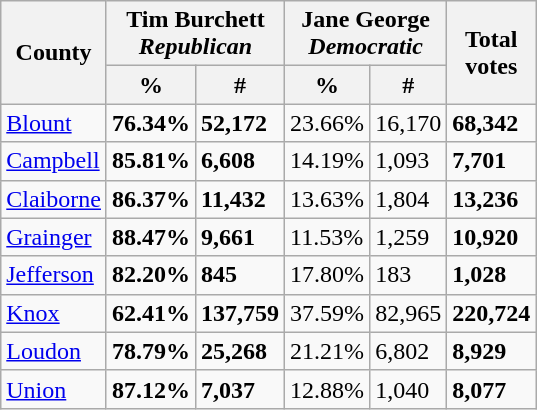<table class="wikitable sortable">
<tr>
<th colspan="1" rowspan="2" style="text-align:center">County</th>
<th colspan="2" >Tim Burchett<br><em>Republican</em></th>
<th colspan="2" >Jane George<br><em>Democratic</em></th>
<th colspan="1" rowspan="2" style="text-align: center;">Total<br>votes</th>
</tr>
<tr>
<th colspan="1" >%</th>
<th colspan="1" >#</th>
<th colspan="1" >%</th>
<th colspan="1" >#</th>
</tr>
<tr>
<td><a href='#'>Blount</a></td>
<td><strong>76.34%</strong></td>
<td><strong>52,172</strong></td>
<td>23.66%</td>
<td>16,170</td>
<td><strong>68,342</strong></td>
</tr>
<tr>
<td><a href='#'>Campbell</a></td>
<td><strong>85.81%</strong></td>
<td><strong>6,608</strong></td>
<td>14.19%</td>
<td>1,093</td>
<td><strong>7,701</strong></td>
</tr>
<tr>
<td><a href='#'>Claiborne</a></td>
<td><strong>86.37%</strong></td>
<td><strong>11,432</strong></td>
<td>13.63%</td>
<td>1,804</td>
<td><strong>13,236</strong></td>
</tr>
<tr>
<td><a href='#'>Grainger</a></td>
<td><strong>88.47%</strong></td>
<td><strong>9,661</strong></td>
<td>11.53%</td>
<td>1,259</td>
<td><strong>10,920</strong></td>
</tr>
<tr>
<td><a href='#'>Jefferson</a></td>
<td><strong>82.20%</strong></td>
<td><strong>845</strong></td>
<td>17.80%</td>
<td>183</td>
<td><strong>1,028</strong></td>
</tr>
<tr>
<td><a href='#'>Knox</a></td>
<td><strong>62.41%</strong></td>
<td><strong>137,759</strong></td>
<td>37.59%</td>
<td>82,965</td>
<td><strong>220,724</strong></td>
</tr>
<tr>
<td><a href='#'>Loudon</a></td>
<td><strong>78.79%</strong></td>
<td><strong>25,268</strong></td>
<td>21.21%</td>
<td>6,802</td>
<td><strong>8,929</strong></td>
</tr>
<tr>
<td><a href='#'>Union</a></td>
<td><strong>87.12%</strong></td>
<td><strong>7,037</strong></td>
<td>12.88%</td>
<td>1,040</td>
<td><strong>8,077</strong></td>
</tr>
</table>
